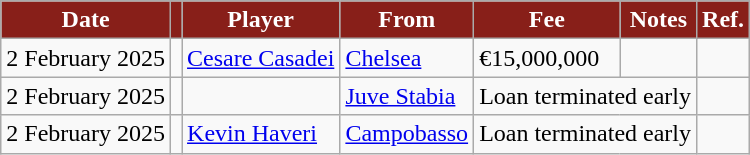<table class="wikitable plainrowheaders">
<tr>
<th style="background:#881F19; color:white; text-align:center;"><strong>Date</strong></th>
<th style="background:#881F19; color:white; text-align:center;"><strong></strong></th>
<th style="background:#881F19; color:white; text-align:center;"><strong>Player</strong></th>
<th style="background:#881F19; color:white; text-align:center;"><strong>From</strong></th>
<th style="background:#881F19; color:white; text-align:center;"><strong>Fee</strong></th>
<th style="background:#881F19; color:white; text-align:center;"><strong>Notes</strong></th>
<th style="background:#881F19; color:white; text-align:center;"><strong>Ref.</strong></th>
</tr>
<tr>
<td>2 February 2025</td>
<td></td>
<td> <a href='#'>Cesare Casadei</a></td>
<td> <a href='#'>Chelsea</a></td>
<td>€15,000,000</td>
<td></td>
<td></td>
</tr>
<tr>
<td>2 February 2025</td>
<td></td>
<td> </td>
<td> <a href='#'>Juve Stabia</a></td>
<td colspan="2">Loan terminated early</td>
<td></td>
</tr>
<tr>
<td>2 February 2025</td>
<td></td>
<td> <a href='#'>Kevin Haveri</a></td>
<td> <a href='#'>Campobasso</a></td>
<td colspan="2">Loan terminated early</td>
<td></td>
</tr>
</table>
